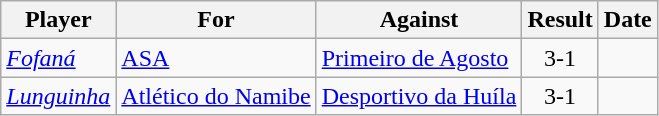<table class="wikitable sortable">
<tr>
<th>Player</th>
<th>For</th>
<th>Against</th>
<th style="text-align:center">Result</th>
<th>Date</th>
</tr>
<tr>
<td><em><a href='#'>Fofaná</a></em></td>
<td><a href='#'>ASA</a></td>
<td><a href='#'>Primeiro de Agosto</a></td>
<td align=center>3-1 </td>
<td></td>
</tr>
<tr>
<td><em><a href='#'>Lunguinha</a></em></td>
<td><a href='#'>Atlético do Namibe</a></td>
<td><a href='#'>Desportivo da Huíla</a></td>
<td align=center>3-1 </td>
<td></td>
</tr>
</table>
